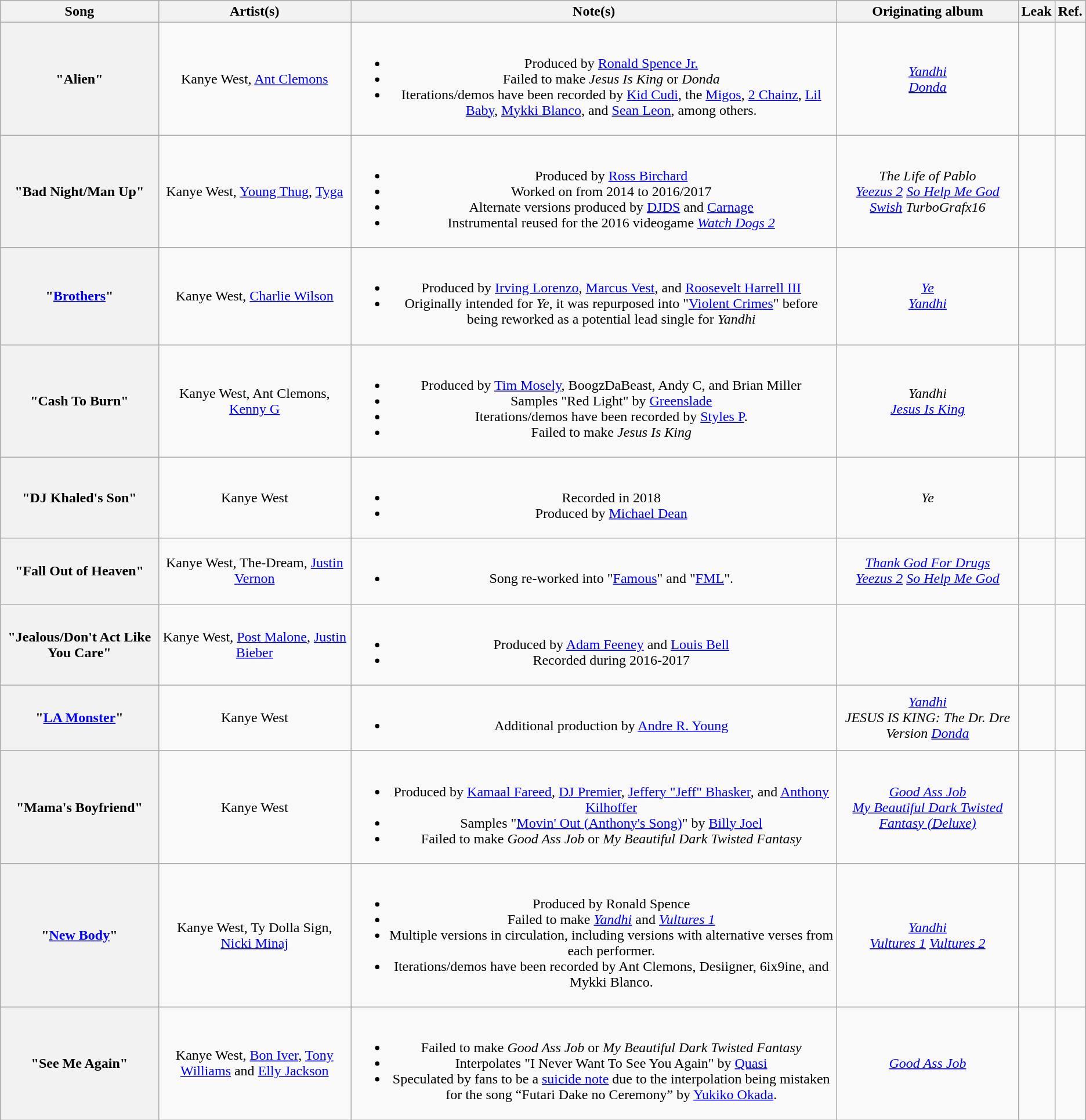<table class="wikitable sortable plainrowheaders" style="text-align:center;">
<tr>
<th scope="col">Song</th>
<th scope="col">Artist(s)</th>
<th scope="col" class="unsortable">Note(s)</th>
<th scope="col">Originating album</th>
<th scope="col">Leak</th>
<th scope="col" class="unsortable">Ref.</th>
</tr>
<tr>
<th scope=row>"Alien"</th>
<td>Kanye West, <a href='#'>Ant Clemons</a></td>
<td><br><ul><li>Produced by <a href='#'>Ronald Spence Jr.</a></li><li>Failed to make <em>Jesus Is King</em> or <em>Donda</em></li><li>Iterations/demos have been recorded by <a href='#'>Kid Cudi</a>, the <a href='#'>Migos</a>, <a href='#'>2 Chainz</a>, <a href='#'>Lil Baby</a>, <a href='#'>Mykki Blanco</a>, and <a href='#'>Sean Leon</a>, among others.</li></ul></td>
<td><em><a href='#'>Yandhi</a></em><br><em><a href='#'>Donda</a></em></td>
<td></td>
<td><br></td>
</tr>
<tr>
<th scope=row>"Bad Night/Man Up"</th>
<td>Kanye West, <a href='#'>Young Thug</a>, <a href='#'>Tyga</a></td>
<td><br><ul><li>Produced by <a href='#'>Ross Birchard</a></li><li>Worked on from 2014 to 2016/2017</li><li>Alternate versions produced by <a href='#'>DJDS</a> and <a href='#'>Carnage</a></li><li>Instrumental reused for the 2016 videogame <em><a href='#'>Watch Dogs 2</a></em></li></ul></td>
<td><em>The Life of Pablo</em><br><em><a href='#'>Yeezus 2</a></em>
<em><a href='#'>So Help Me God</a></em>
<em><a href='#'>Swish</a></em>
<em>TurboGrafx16</em></td>
<td></td>
<td></td>
</tr>
<tr>
<th scope=row>"<a href='#'>Brothers</a>"</th>
<td>Kanye West, <a href='#'>Charlie Wilson</a></td>
<td><br><ul><li>Produced by <a href='#'>Irving Lorenzo</a>, <a href='#'>Marcus Vest</a>, and <a href='#'>Roosevelt Harrell III</a></li><li>Originally intended for <em>Ye</em>, it was repurposed into "<a href='#'>Violent Crimes</a>" before being reworked as a potential lead single for <em>Yandhi</em></li></ul></td>
<td><em><a href='#'>Ye</a></em><br><em><a href='#'>Yandhi</a></em></td>
<td></td>
<td></td>
</tr>
<tr>
<th scope=row>"Cash To Burn"</th>
<td>Kanye West, Ant Clemons, <a href='#'>Kenny G</a></td>
<td><br><ul><li>Produced by <a href='#'>Tim Mosely</a>, BoogzDaBeast, Andy C, and Brian Miller</li><li>Samples "Red Light" by <a href='#'>Greenslade</a></li><li>Iterations/demos have been recorded by <a href='#'>Styles P</a>.</li><li>Failed to make <em>Jesus Is King</em></li></ul></td>
<td><em>Yandhi</em><br><em><a href='#'>Jesus Is King</a></em></td>
<td></td>
<td></td>
</tr>
<tr>
<th scope=row>"DJ Khaled's Son"</th>
<td>Kanye West</td>
<td><br><ul><li>Recorded in 2018</li><li>Produced by <a href='#'>Michael Dean</a></li></ul></td>
<td><em>Ye</em></td>
<td></td>
<td></td>
</tr>
<tr>
<th scope=row>"Fall Out of Heaven"</th>
<td>Kanye West, The-Dream, <a href='#'>Justin Vernon</a></td>
<td><br><ul><li>Song re-worked into "<a href='#'>Famous</a>" and "<a href='#'>FML</a>".</li></ul></td>
<td><em><a href='#'>Thank God For Drugs</a></em><br><em><a href='#'>Yeezus 2</a></em>
<em><a href='#'>So Help Me God</a></em></td>
<td></td>
<td></td>
</tr>
<tr>
<th scope=row>"Jealous/Don't Act Like You Care"</th>
<td>Kanye West, <a href='#'>Post Malone</a>, <a href='#'>Justin Bieber</a></td>
<td><br><ul><li>Produced by <a href='#'>Adam Feeney</a> and <a href='#'>Louis Bell</a></li><li>Recorded during 2016-2017</li></ul></td>
<td></td>
<td></td>
<td></td>
</tr>
<tr>
<th scope="row">"<a href='#'>LA Monster</a>"</th>
<td>Kanye West</td>
<td><br><ul><li>Additional production by <a href='#'>Andre R. Young</a></li></ul></td>
<td><em><a href='#'>Yandhi</a></em><br><em>JESUS IS KING: The Dr. Dre Version</em>
<em><a href='#'>Donda</a></em></td>
<td></td>
<td></td>
</tr>
<tr>
<th scope=row>"Mama's Boyfriend"</th>
<td>Kanye West</td>
<td><br><ul><li>Produced by <a href='#'>Kamaal Fareed</a>, <a href='#'>DJ Premier</a>, <a href='#'>Jeffery "Jeff" Bhasker</a>, and <a href='#'>Anthony Kilhoffer</a></li><li>Samples "<a href='#'>Movin' Out (Anthony's Song)</a>" by <a href='#'>Billy Joel</a></li><li>Failed to make <em>Good Ass Job</em> or <em>My Beautiful Dark Twisted Fantasy</em></li></ul></td>
<td><em><a href='#'>Good Ass Job</a></em><br><em><a href='#'>My Beautiful Dark Twisted Fantasy (Deluxe)</a></em></td>
<td></td>
<td></td>
</tr>
<tr>
<th scope="row">"<a href='#'>New Body</a>"</th>
<td>Kanye West, Ty Dolla Sign, <a href='#'>Nicki Minaj</a></td>
<td><br><ul><li>Produced by Ronald Spence</li><li>Failed to make <em><a href='#'>Yandhi</a></em> and <em><a href='#'>Vultures 1</a></em></li><li>Multiple versions in circulation, including versions with alternative verses from each performer.</li><li>Iterations/demos have been recorded by Ant Clemons, Desiigner, 6ix9ine, and Mykki Blanco.</li></ul></td>
<td><em><a href='#'>Yandhi</a></em><br><em><a href='#'>Vultures 1</a></em>
<em><a href='#'>Vultures 2</a></em></td>
<td></td>
<td></td>
</tr>
<tr>
<th scope="row">"See Me Again"</th>
<td>Kanye West, <a href='#'>Bon Iver</a>, <a href='#'>Tony Williams</a> and <a href='#'>Elly Jackson</a></td>
<td><br><ul><li>Failed to make <em>Good Ass Job</em> or <em>My Beautiful Dark Twisted Fantasy</em></li><li>Interpolates "I Never Want To See You Again" by <a href='#'>Quasi</a></li><li>Speculated by fans to be a <a href='#'>suicide note</a> due to the interpolation being mistaken for the song “Futari Dake no Ceremony” by <a href='#'>Yukiko Okada</a>.</li></ul></td>
<td><em><a href='#'>Good Ass Job</a></em></td>
<td></td>
<td></td>
</tr>
</table>
